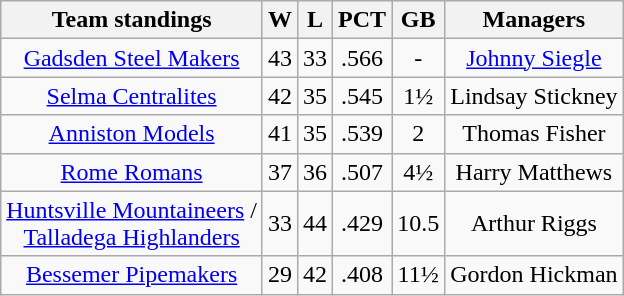<table class="wikitable">
<tr>
<th>Team standings</th>
<th>W</th>
<th>L</th>
<th>PCT</th>
<th>GB</th>
<th>Managers</th>
</tr>
<tr align=center>
<td><a href='#'>Gadsden Steel Makers</a></td>
<td>43</td>
<td>33</td>
<td>.566</td>
<td>-</td>
<td><a href='#'>Johnny Siegle</a></td>
</tr>
<tr align=center>
<td><a href='#'>Selma Centralites</a></td>
<td>42</td>
<td>35</td>
<td>.545</td>
<td>1½</td>
<td>Lindsay Stickney</td>
</tr>
<tr align=center>
<td><a href='#'>Anniston Models</a></td>
<td>41</td>
<td>35</td>
<td>.539</td>
<td>2</td>
<td>Thomas Fisher</td>
</tr>
<tr align=center>
<td><a href='#'>Rome Romans</a></td>
<td>37</td>
<td>36</td>
<td>.507</td>
<td>4½</td>
<td>Harry Matthews</td>
</tr>
<tr align=center>
<td><a href='#'>Huntsville Mountaineers</a> /<br> <a href='#'>Talladega Highlanders</a></td>
<td>33</td>
<td>44</td>
<td>.429</td>
<td>10.5</td>
<td>Arthur Riggs</td>
</tr>
<tr align=center>
<td><a href='#'>Bessemer Pipemakers</a></td>
<td>29</td>
<td>42</td>
<td>.408</td>
<td>11½</td>
<td>Gordon Hickman</td>
</tr>
</table>
